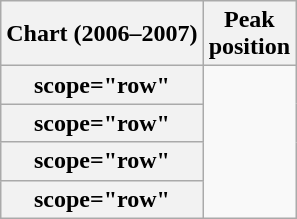<table class="wikitable sortable plainrowheaders">
<tr>
<th scope="col">Chart (2006–2007)</th>
<th scope="col">Peak<br>position</th>
</tr>
<tr>
<th>scope="row"</th>
</tr>
<tr>
<th>scope="row"</th>
</tr>
<tr>
<th>scope="row"</th>
</tr>
<tr>
<th>scope="row"</th>
</tr>
</table>
